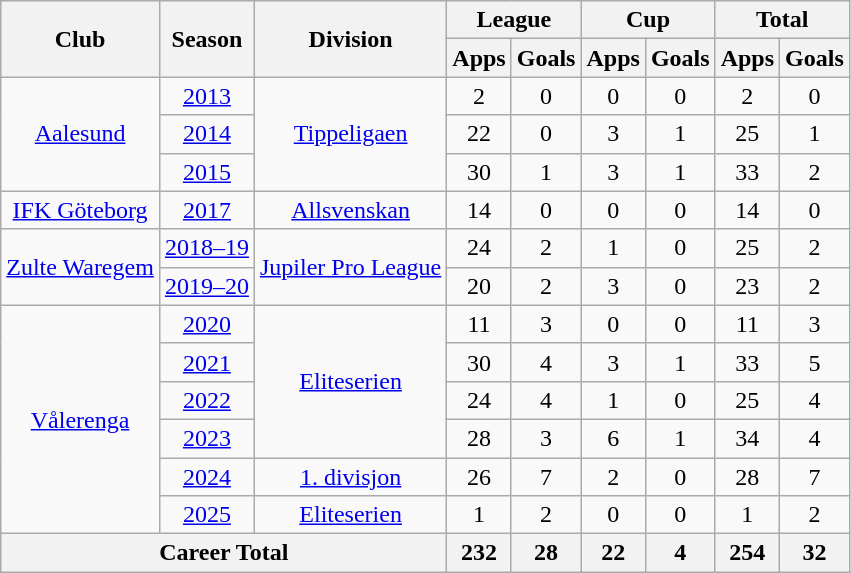<table class="wikitable" style="text-align: center;">
<tr>
<th rowspan="2">Club</th>
<th rowspan="2">Season</th>
<th rowspan="2">Division</th>
<th colspan="2">League</th>
<th colspan="2">Cup</th>
<th colspan="2">Total</th>
</tr>
<tr>
<th>Apps</th>
<th>Goals</th>
<th>Apps</th>
<th>Goals</th>
<th>Apps</th>
<th>Goals</th>
</tr>
<tr>
<td rowspan="3" valign="center"><a href='#'>Aalesund</a></td>
<td><a href='#'>2013</a></td>
<td rowspan="3" valign="center"><a href='#'>Tippeligaen</a></td>
<td>2</td>
<td>0</td>
<td>0</td>
<td>0</td>
<td>2</td>
<td>0</td>
</tr>
<tr>
<td><a href='#'>2014</a></td>
<td>22</td>
<td>0</td>
<td>3</td>
<td>1</td>
<td>25</td>
<td>1</td>
</tr>
<tr>
<td><a href='#'>2015</a></td>
<td>30</td>
<td>1</td>
<td>3</td>
<td>1</td>
<td>33</td>
<td>2</td>
</tr>
<tr>
<td><a href='#'>IFK Göteborg</a></td>
<td><a href='#'>2017</a></td>
<td><a href='#'>Allsvenskan</a></td>
<td>14</td>
<td>0</td>
<td>0</td>
<td>0</td>
<td>14</td>
<td>0</td>
</tr>
<tr>
<td rowspan="2" valign="center"><a href='#'>Zulte Waregem</a></td>
<td><a href='#'>2018–19</a></td>
<td rowspan="2" valign="center"><a href='#'>Jupiler Pro League</a></td>
<td>24</td>
<td>2</td>
<td>1</td>
<td>0</td>
<td>25</td>
<td>2</td>
</tr>
<tr>
<td><a href='#'>2019–20</a></td>
<td>20</td>
<td>2</td>
<td>3</td>
<td>0</td>
<td>23</td>
<td>2</td>
</tr>
<tr>
<td rowspan="6" valign="center"><a href='#'>Vålerenga</a></td>
<td><a href='#'>2020</a></td>
<td rowspan="4" valign="center"><a href='#'>Eliteserien</a></td>
<td>11</td>
<td>3</td>
<td>0</td>
<td>0</td>
<td>11</td>
<td>3</td>
</tr>
<tr>
<td><a href='#'>2021</a></td>
<td>30</td>
<td>4</td>
<td>3</td>
<td>1</td>
<td>33</td>
<td>5</td>
</tr>
<tr>
<td><a href='#'>2022</a></td>
<td>24</td>
<td>4</td>
<td>1</td>
<td>0</td>
<td>25</td>
<td>4</td>
</tr>
<tr>
<td><a href='#'>2023</a></td>
<td>28</td>
<td>3</td>
<td>6</td>
<td>1</td>
<td>34</td>
<td>4</td>
</tr>
<tr>
<td><a href='#'>2024</a></td>
<td rowspan="1" valign="center"><a href='#'>1. divisjon</a></td>
<td>26</td>
<td>7</td>
<td>2</td>
<td>0</td>
<td>28</td>
<td>7</td>
</tr>
<tr>
<td><a href='#'>2025</a></td>
<td rowspan="1" valign="center"><a href='#'>Eliteserien</a></td>
<td>1</td>
<td>2</td>
<td>0</td>
<td>0</td>
<td>1</td>
<td>2</td>
</tr>
<tr>
<th colspan="3">Career Total</th>
<th>232</th>
<th>28</th>
<th>22</th>
<th>4</th>
<th>254</th>
<th>32</th>
</tr>
</table>
